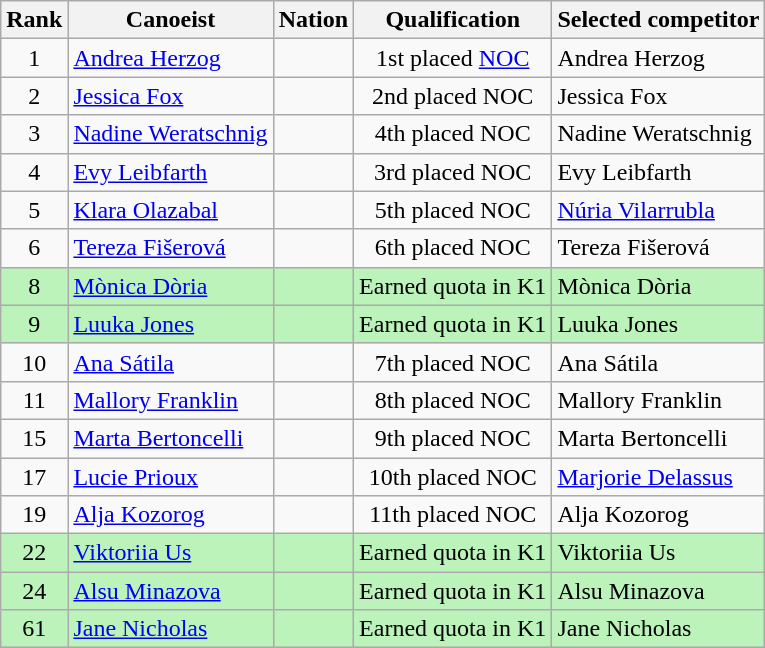<table class="wikitable" style="text-align:center">
<tr>
<th>Rank</th>
<th>Canoeist</th>
<th>Nation</th>
<th>Qualification</th>
<th>Selected competitor</th>
</tr>
<tr>
<td>1</td>
<td align="left"><a href='#'>Andrea Herzog</a></td>
<td align="left"></td>
<td>1st placed <a href='#'>NOC</a></td>
<td align="left">Andrea Herzog</td>
</tr>
<tr>
<td>2</td>
<td align="left"><a href='#'>Jessica Fox</a></td>
<td align="left"></td>
<td>2nd placed NOC</td>
<td align="left">Jessica Fox</td>
</tr>
<tr>
<td>3</td>
<td align="left"><a href='#'>Nadine Weratschnig</a></td>
<td align="left"></td>
<td>4th placed NOC</td>
<td align="left">Nadine Weratschnig</td>
</tr>
<tr>
<td>4</td>
<td align="left"><a href='#'>Evy Leibfarth</a></td>
<td align="left"></td>
<td>3rd placed NOC</td>
<td align="left">Evy Leibfarth</td>
</tr>
<tr>
<td>5</td>
<td align="left"><a href='#'>Klara Olazabal</a></td>
<td align="left"></td>
<td>5th placed NOC</td>
<td align="left"><a href='#'>Núria Vilarrubla</a></td>
</tr>
<tr>
<td>6</td>
<td align="left"><a href='#'>Tereza Fišerová</a></td>
<td align="left"></td>
<td>6th placed NOC</td>
<td align="left">Tereza Fišerová</td>
</tr>
<tr bgcolor=bbf3bb>
<td>8</td>
<td align="left"><a href='#'>Mònica Dòria</a></td>
<td align="left"></td>
<td>Earned quota in K1</td>
<td align="left">Mònica Dòria</td>
</tr>
<tr bgcolor=bbf3bb>
<td>9</td>
<td align="left"><a href='#'>Luuka Jones</a></td>
<td align="left"></td>
<td>Earned quota in K1</td>
<td align="left">Luuka Jones</td>
</tr>
<tr>
<td>10</td>
<td align="left"><a href='#'>Ana Sátila</a></td>
<td align="left"></td>
<td>7th placed NOC</td>
<td align="left">Ana Sátila</td>
</tr>
<tr>
<td>11</td>
<td align="left"><a href='#'>Mallory Franklin</a></td>
<td align="left"></td>
<td>8th placed NOC</td>
<td align="left">Mallory Franklin</td>
</tr>
<tr>
<td>15</td>
<td align="left"><a href='#'>Marta Bertoncelli</a></td>
<td align="left"></td>
<td>9th placed NOC</td>
<td align="left">Marta Bertoncelli</td>
</tr>
<tr>
<td>17</td>
<td align="left"><a href='#'>Lucie Prioux</a></td>
<td align="left"></td>
<td>10th placed NOC</td>
<td align="left"><a href='#'>Marjorie Delassus</a></td>
</tr>
<tr>
<td>19</td>
<td align="left"><a href='#'>Alja Kozorog</a></td>
<td align="left"></td>
<td>11th placed NOC</td>
<td align="left">Alja Kozorog</td>
</tr>
<tr bgcolor=bbf3bb>
<td>22</td>
<td align="left"><a href='#'>Viktoriia Us</a></td>
<td align="left"></td>
<td>Earned quota in K1</td>
<td align="left">Viktoriia Us</td>
</tr>
<tr bgcolor=bbf3bb>
<td>24</td>
<td align="left"><a href='#'>Alsu Minazova</a></td>
<td align="left"></td>
<td>Earned quota in K1</td>
<td align="left">Alsu Minazova</td>
</tr>
<tr bgcolor=bbf3bb>
<td>61</td>
<td align="left"><a href='#'>Jane Nicholas</a></td>
<td align="left"></td>
<td>Earned quota in K1</td>
<td align="left">Jane Nicholas</td>
</tr>
</table>
